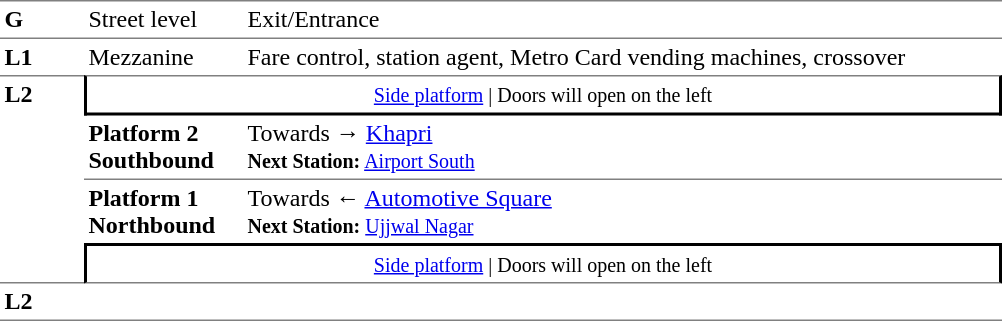<table table border=0 cellspacing=0 cellpadding=3>
<tr>
<td style="border-bottom:solid 1px grey;border-top:solid 1px grey;" width=50 valign=top><strong>G</strong></td>
<td style="border-top:solid 1px grey;border-bottom:solid 1px grey;" width=100 valign=top>Street level</td>
<td style="border-top:solid 1px grey;border-bottom:solid 1px grey;" width=500 valign=top>Exit/Entrance</td>
</tr>
<tr>
<td valign=top><strong>L1</strong></td>
<td valign=top>Mezzanine</td>
<td valign=top>Fare control, station agent, Metro Card vending machines, crossover<br></td>
</tr>
<tr>
<td style="border-top:solid 1px grey;border-bottom:solid 1px grey;" width=50 rowspan=4 valign=top><strong>L2</strong></td>
<td style="border-top:solid 1px grey;border-right:solid 2px black;border-left:solid 2px black;border-bottom:solid 2px black;text-align:center;" colspan=2><small><a href='#'>Side platform</a> | Doors will open on the left </small></td>
</tr>
<tr>
<td style="border-bottom:solid 1px grey;" width=100><span><strong>Platform 2</strong><br><strong>Southbound</strong></span></td>
<td style="border-bottom:solid 1px grey;" width=500>Towards → <a href='#'>Khapri</a><br><small><strong>Next Station:</strong> <a href='#'>Airport South</a></small></td>
</tr>
<tr>
<td><span><strong>Platform 1</strong><br><strong>Northbound</strong></span></td>
<td>Towards ← <a href='#'>Automotive Square</a><br><small><strong>Next Station:</strong> <a href='#'>Ujjwal Nagar</a></small></td>
</tr>
<tr>
<td style="border-top:solid 2px black;border-right:solid 2px black;border-left:solid 2px black;border-bottom:solid 1px grey;" colspan=2  align=center><small><a href='#'>Side platform</a> | Doors will open on the left </small></td>
</tr>
<tr>
<td style="border-bottom:solid 1px grey;" width=50 rowspan=2 valign=top><strong>L2</strong></td>
<td style="border-bottom:solid 1px grey;" width=100></td>
<td style="border-bottom:solid 1px grey;" width=500></td>
</tr>
<tr>
</tr>
</table>
